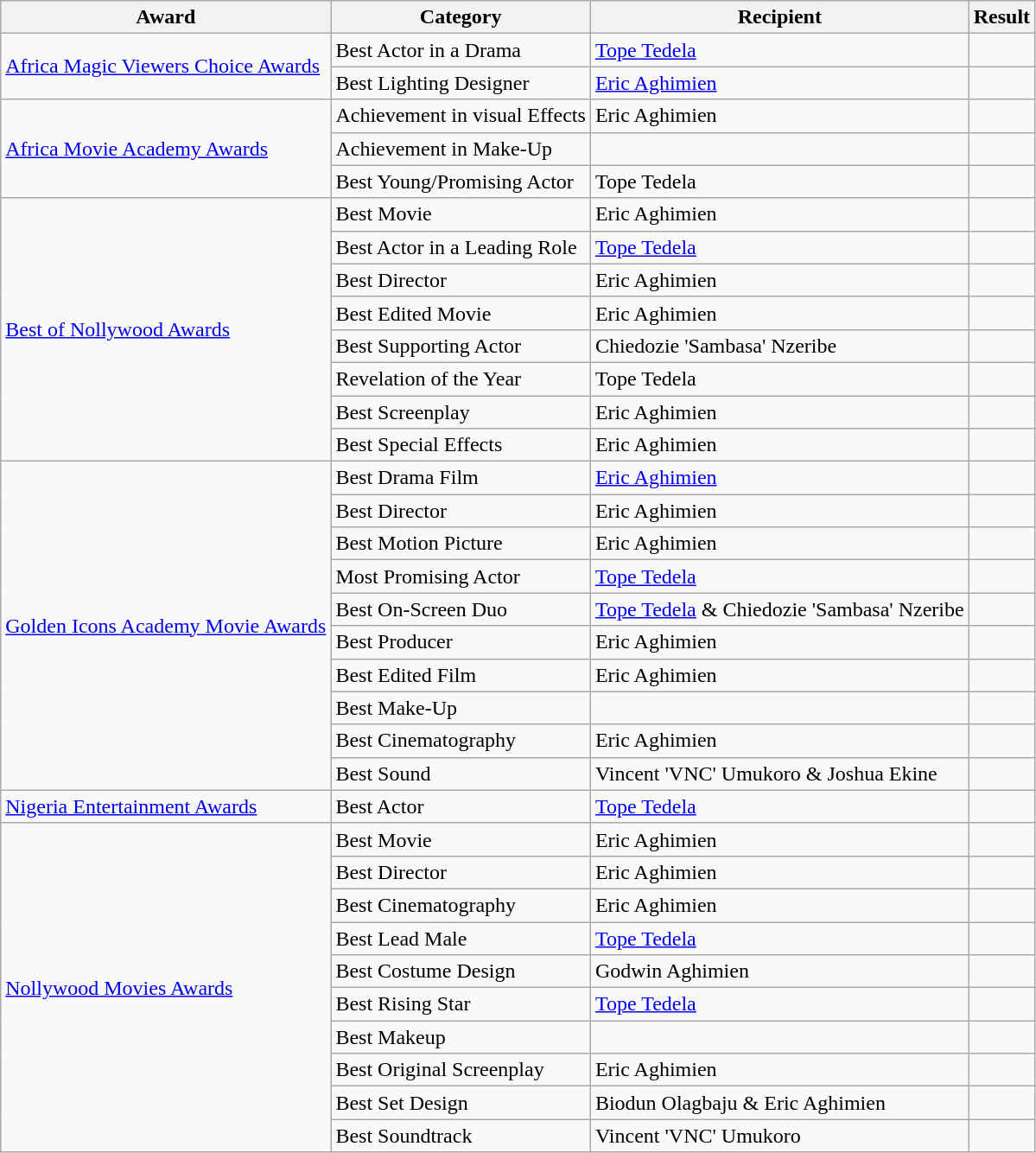<table class="wikitable">
<tr>
<th>Award</th>
<th>Category</th>
<th>Recipient</th>
<th>Result</th>
</tr>
<tr>
<td rowspan=2><a href='#'>Africa Magic Viewers Choice Awards</a></td>
<td>Best Actor in a Drama</td>
<td><a href='#'>Tope Tedela</a></td>
<td></td>
</tr>
<tr>
<td>Best Lighting Designer</td>
<td><a href='#'>Eric Aghimien</a></td>
<td></td>
</tr>
<tr>
<td rowspan=3><a href='#'>Africa Movie Academy Awards</a></td>
<td>Achievement in visual Effects</td>
<td>Eric Aghimien</td>
<td></td>
</tr>
<tr>
<td>Achievement in Make-Up</td>
<td></td>
<td></td>
</tr>
<tr>
<td>Best Young/Promising Actor</td>
<td>Tope Tedela</td>
<td></td>
</tr>
<tr>
<td rowspan=8><a href='#'>Best of Nollywood Awards</a></td>
<td>Best Movie</td>
<td>Eric Aghimien</td>
<td></td>
</tr>
<tr>
<td>Best Actor in a Leading Role</td>
<td><a href='#'>Tope Tedela</a></td>
<td></td>
</tr>
<tr>
<td>Best Director</td>
<td>Eric Aghimien</td>
<td></td>
</tr>
<tr>
<td>Best Edited Movie</td>
<td>Eric Aghimien</td>
<td></td>
</tr>
<tr>
<td>Best Supporting Actor</td>
<td>Chiedozie 'Sambasa' Nzeribe</td>
<td></td>
</tr>
<tr>
<td>Revelation of the Year</td>
<td>Tope Tedela</td>
<td></td>
</tr>
<tr>
<td>Best Screenplay</td>
<td>Eric Aghimien</td>
<td></td>
</tr>
<tr>
<td>Best Special Effects</td>
<td>Eric Aghimien</td>
<td></td>
</tr>
<tr>
<td rowspan=10><a href='#'>Golden Icons Academy Movie Awards</a></td>
<td>Best Drama Film</td>
<td><a href='#'>Eric Aghimien</a></td>
<td></td>
</tr>
<tr>
<td>Best Director</td>
<td>Eric Aghimien</td>
<td></td>
</tr>
<tr>
<td>Best Motion Picture</td>
<td>Eric Aghimien</td>
<td></td>
</tr>
<tr>
<td>Most Promising Actor</td>
<td><a href='#'>Tope Tedela</a></td>
<td></td>
</tr>
<tr>
<td>Best On-Screen Duo</td>
<td><a href='#'>Tope Tedela</a> & Chiedozie 'Sambasa' Nzeribe</td>
<td></td>
</tr>
<tr>
<td>Best Producer</td>
<td>Eric Aghimien</td>
<td></td>
</tr>
<tr>
<td>Best Edited Film</td>
<td>Eric Aghimien</td>
<td></td>
</tr>
<tr>
<td>Best Make-Up</td>
<td></td>
<td></td>
</tr>
<tr>
<td>Best Cinematography</td>
<td>Eric Aghimien</td>
<td></td>
</tr>
<tr>
<td>Best Sound</td>
<td>Vincent 'VNC' Umukoro & Joshua Ekine</td>
<td></td>
</tr>
<tr>
<td><a href='#'>Nigeria Entertainment Awards</a></td>
<td>Best Actor</td>
<td><a href='#'>Tope Tedela</a></td>
<td></td>
</tr>
<tr>
<td rowspan=10><a href='#'>Nollywood Movies Awards</a></td>
<td>Best Movie</td>
<td>Eric Aghimien</td>
<td></td>
</tr>
<tr>
<td>Best Director</td>
<td>Eric Aghimien</td>
<td></td>
</tr>
<tr>
<td>Best Cinematography</td>
<td>Eric Aghimien</td>
<td></td>
</tr>
<tr>
<td>Best Lead Male</td>
<td><a href='#'>Tope Tedela</a></td>
<td></td>
</tr>
<tr>
<td>Best Costume Design</td>
<td>Godwin Aghimien</td>
<td></td>
</tr>
<tr>
<td>Best Rising Star</td>
<td><a href='#'>Tope Tedela</a></td>
<td></td>
</tr>
<tr>
<td>Best Makeup</td>
<td></td>
<td></td>
</tr>
<tr>
<td>Best Original Screenplay</td>
<td>Eric Aghimien</td>
<td></td>
</tr>
<tr>
<td>Best Set Design</td>
<td>Biodun Olagbaju & Eric Aghimien</td>
<td></td>
</tr>
<tr>
<td>Best Soundtrack</td>
<td>Vincent 'VNC' Umukoro</td>
<td></td>
</tr>
</table>
